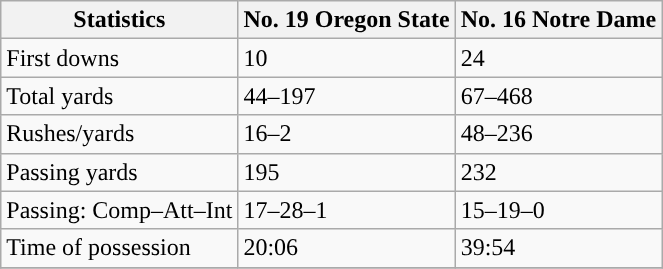<table class="wikitable" style="float: left;">
<tr>
<th>Statistics</th>
<th>No. 19 Oregon State</th>
<th>No. 16 Notre Dame</th>
</tr>
<tr>
<td>First downs</td>
<td>10</td>
<td>24</td>
</tr>
<tr>
<td>Total yards</td>
<td>44–197</td>
<td>67–468</td>
</tr>
<tr>
<td>Rushes/yards</td>
<td>16–2</td>
<td>48–236</td>
</tr>
<tr>
<td>Passing yards</td>
<td>195</td>
<td>232</td>
</tr>
<tr>
<td>Passing: Comp–Att–Int</td>
<td>17–28–1</td>
<td>15–19–0</td>
</tr>
<tr>
<td>Time of possession</td>
<td>20:06</td>
<td>39:54</td>
</tr>
<tr>
</tr>
</table>
